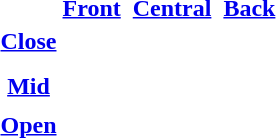<table>
<tr>
<th></th>
<th><a href='#'>Front</a></th>
<th></th>
<th><a href='#'>Central</a></th>
<th></th>
<th><a href='#'>Back</a></th>
</tr>
<tr align=center>
<th><a href='#'>Close</a></th>
<td></td>
<td></td>
<td></td>
<td></td>
<td></td>
</tr>
<tr align=center>
<th></th>
<td></td>
<td></td>
<td></td>
<td></td>
<td></td>
</tr>
<tr align=center>
<th></th>
<td></td>
<td></td>
<td></td>
<td></td>
<td></td>
</tr>
<tr align=center>
<th><a href='#'>Mid</a></th>
<td></td>
<td></td>
<td></td>
<td></td>
<td></td>
</tr>
<tr align=center>
<th></th>
<td></td>
<td></td>
<td></td>
<td></td>
<td></td>
</tr>
<tr align=center>
<th><a href='#'>Open</a></th>
<td></td>
<td></td>
<td></td>
<td></td>
<td></td>
</tr>
</table>
